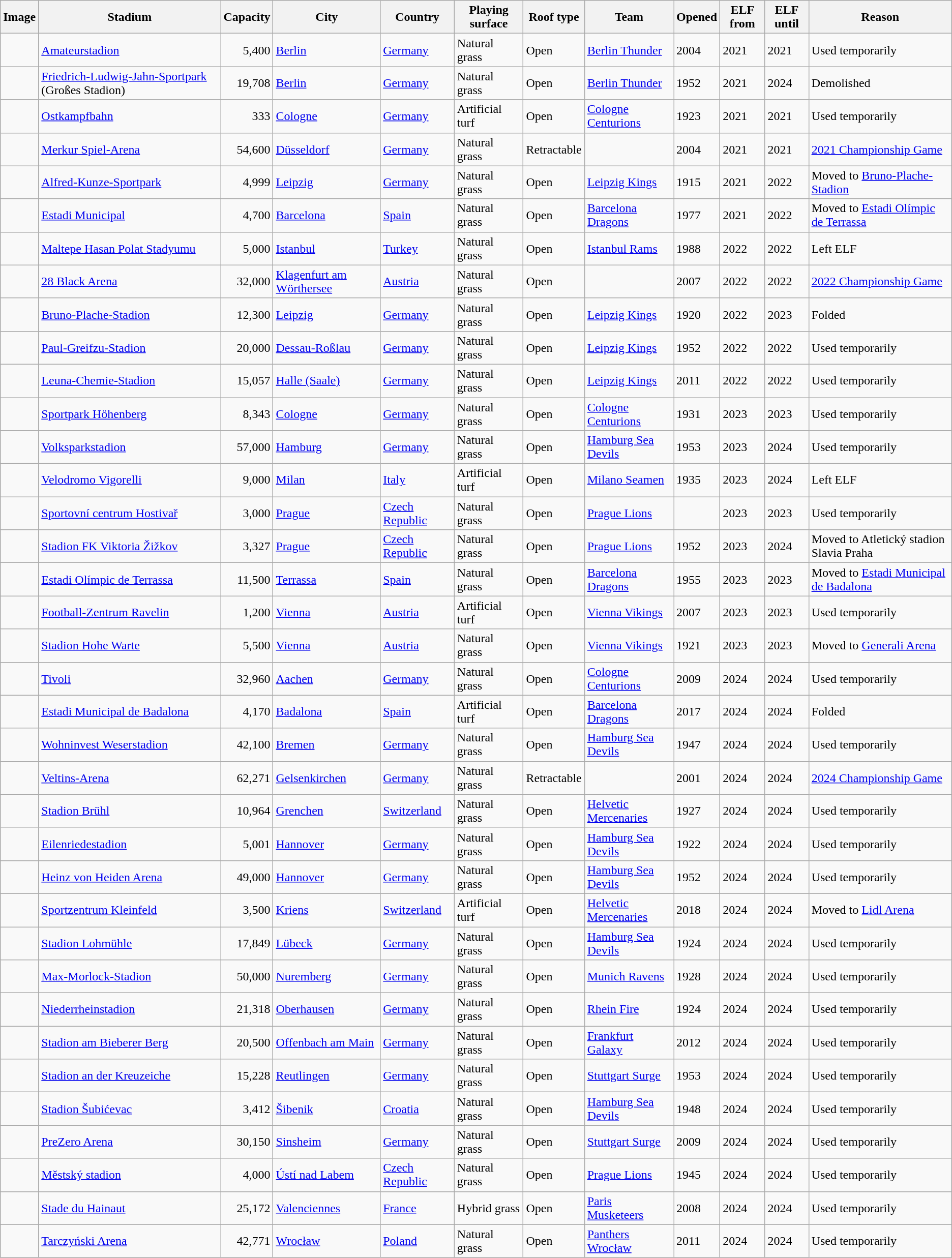<table class="wikitable sortable">
<tr>
<th>Image</th>
<th>Stadium</th>
<th>Capacity</th>
<th>City</th>
<th>Country</th>
<th>Playing surface</th>
<th>Roof type</th>
<th>Team</th>
<th>Opened</th>
<th>ELF from</th>
<th>ELF until</th>
<th>Reason</th>
</tr>
<tr>
<td></td>
<td><a href='#'>Amateurstadion</a></td>
<td align="right">5,400</td>
<td><a href='#'>Berlin</a></td>
<td><a href='#'>Germany</a></td>
<td>Natural grass</td>
<td>Open</td>
<td><a href='#'>Berlin Thunder</a></td>
<td>2004</td>
<td>2021</td>
<td>2021</td>
<td>Used temporarily</td>
</tr>
<tr>
<td></td>
<td><a href='#'>Friedrich-Ludwig-Jahn-Sportpark</a> (Großes Stadion)</td>
<td align="right">19,708</td>
<td><a href='#'>Berlin</a></td>
<td><a href='#'>Germany</a></td>
<td>Natural grass</td>
<td>Open</td>
<td><a href='#'>Berlin Thunder</a></td>
<td>1952</td>
<td>2021</td>
<td>2024</td>
<td>Demolished</td>
</tr>
<tr>
<td></td>
<td><a href='#'>Ostkampfbahn</a></td>
<td align="right">333</td>
<td><a href='#'>Cologne</a></td>
<td><a href='#'>Germany</a></td>
<td>Artificial turf</td>
<td>Open</td>
<td><a href='#'>Cologne Centurions</a></td>
<td>1923</td>
<td>2021</td>
<td>2021</td>
<td>Used temporarily</td>
</tr>
<tr>
<td></td>
<td><a href='#'>Merkur Spiel-Arena</a></td>
<td align="right">54,600</td>
<td><a href='#'>Düsseldorf</a></td>
<td><a href='#'>Germany</a></td>
<td>Natural grass</td>
<td>Retractable</td>
<td></td>
<td>2004</td>
<td>2021</td>
<td>2021</td>
<td><a href='#'>2021 Championship Game</a></td>
</tr>
<tr>
<td></td>
<td><a href='#'>Alfred-Kunze-Sportpark</a></td>
<td align="right">4,999</td>
<td><a href='#'>Leipzig</a></td>
<td><a href='#'>Germany</a></td>
<td>Natural grass</td>
<td>Open</td>
<td><a href='#'>Leipzig Kings</a></td>
<td>1915</td>
<td>2021</td>
<td>2022</td>
<td>Moved to <a href='#'>Bruno-Plache-Stadion</a></td>
</tr>
<tr>
<td></td>
<td><a href='#'>Estadi Municipal</a></td>
<td align="right">4,700</td>
<td><a href='#'>Barcelona</a></td>
<td><a href='#'>Spain</a></td>
<td>Natural grass</td>
<td>Open</td>
<td><a href='#'>Barcelona Dragons</a></td>
<td>1977</td>
<td>2021</td>
<td>2022</td>
<td>Moved to <a href='#'>Estadi Olímpic de Terrassa</a></td>
</tr>
<tr>
<td></td>
<td><a href='#'>Maltepe Hasan Polat Stadyumu</a></td>
<td align="right">5,000</td>
<td><a href='#'>Istanbul</a></td>
<td><a href='#'>Turkey</a></td>
<td>Natural grass</td>
<td>Open</td>
<td><a href='#'>Istanbul Rams</a></td>
<td>1988</td>
<td>2022</td>
<td>2022</td>
<td>Left ELF</td>
</tr>
<tr>
<td></td>
<td><a href='#'>28 Black Arena</a></td>
<td align="right">32,000</td>
<td><a href='#'>Klagenfurt am Wörthersee</a></td>
<td><a href='#'>Austria</a></td>
<td>Natural grass</td>
<td>Open</td>
<td></td>
<td>2007</td>
<td>2022</td>
<td>2022</td>
<td><a href='#'>2022 Championship Game</a></td>
</tr>
<tr>
<td></td>
<td><a href='#'>Bruno-Plache-Stadion</a></td>
<td align="right">12,300</td>
<td><a href='#'>Leipzig</a></td>
<td><a href='#'>Germany</a></td>
<td>Natural grass</td>
<td>Open</td>
<td><a href='#'>Leipzig Kings</a></td>
<td>1920</td>
<td>2022</td>
<td>2023</td>
<td>Folded</td>
</tr>
<tr>
<td></td>
<td><a href='#'>Paul-Greifzu-Stadion</a></td>
<td align="right">20,000</td>
<td><a href='#'>Dessau-Roßlau</a></td>
<td><a href='#'>Germany</a></td>
<td>Natural grass</td>
<td>Open</td>
<td><a href='#'>Leipzig Kings</a></td>
<td>1952</td>
<td>2022</td>
<td>2022</td>
<td>Used temporarily</td>
</tr>
<tr>
<td></td>
<td><a href='#'>Leuna-Chemie-Stadion</a></td>
<td align="right">15,057</td>
<td><a href='#'>Halle (Saale)</a></td>
<td><a href='#'>Germany</a></td>
<td>Natural grass</td>
<td>Open</td>
<td><a href='#'>Leipzig Kings</a></td>
<td>2011</td>
<td>2022</td>
<td>2022</td>
<td>Used temporarily</td>
</tr>
<tr>
<td></td>
<td><a href='#'>Sportpark Höhenberg</a></td>
<td align="right">8,343</td>
<td><a href='#'>Cologne</a></td>
<td><a href='#'>Germany</a></td>
<td>Natural grass</td>
<td>Open</td>
<td><a href='#'>Cologne Centurions</a></td>
<td>1931</td>
<td>2023</td>
<td>2023</td>
<td>Used temporarily</td>
</tr>
<tr>
<td></td>
<td><a href='#'>Volksparkstadion</a></td>
<td align="right">57,000</td>
<td><a href='#'>Hamburg</a></td>
<td><a href='#'>Germany</a></td>
<td>Natural grass</td>
<td>Open</td>
<td><a href='#'>Hamburg Sea Devils</a></td>
<td>1953</td>
<td>2023</td>
<td>2024</td>
<td>Used temporarily</td>
</tr>
<tr>
<td></td>
<td><a href='#'>Velodromo Vigorelli</a></td>
<td align="right">9,000</td>
<td><a href='#'>Milan</a></td>
<td><a href='#'>Italy</a></td>
<td>Artificial turf</td>
<td>Open</td>
<td><a href='#'>Milano Seamen</a></td>
<td>1935</td>
<td>2023</td>
<td>2024</td>
<td>Left ELF</td>
</tr>
<tr>
<td></td>
<td><a href='#'>Sportovní centrum Hostivař</a></td>
<td align="right">3,000</td>
<td><a href='#'>Prague</a></td>
<td><a href='#'>Czech Republic</a></td>
<td>Natural grass</td>
<td>Open</td>
<td><a href='#'>Prague Lions</a></td>
<td></td>
<td>2023</td>
<td>2023</td>
<td>Used temporarily</td>
</tr>
<tr>
<td></td>
<td><a href='#'>Stadion FK Viktoria Žižkov</a></td>
<td align="right">3,327</td>
<td><a href='#'>Prague</a></td>
<td><a href='#'>Czech Republic</a></td>
<td>Natural grass</td>
<td>Open</td>
<td><a href='#'>Prague Lions</a></td>
<td>1952</td>
<td>2023</td>
<td>2024</td>
<td>Moved to Atletický stadion Slavia Praha</td>
</tr>
<tr>
<td></td>
<td><a href='#'>Estadi Olímpic de Terrassa</a></td>
<td align="right">11,500</td>
<td><a href='#'>Terrassa</a></td>
<td><a href='#'>Spain</a></td>
<td>Natural grass</td>
<td>Open</td>
<td><a href='#'>Barcelona Dragons</a></td>
<td>1955</td>
<td>2023</td>
<td>2023</td>
<td>Moved to <a href='#'>Estadi Municipal de Badalona</a></td>
</tr>
<tr>
<td></td>
<td><a href='#'>Football-Zentrum Ravelin</a></td>
<td align="right">1,200</td>
<td><a href='#'>Vienna</a></td>
<td><a href='#'>Austria</a></td>
<td>Artificial turf</td>
<td>Open</td>
<td><a href='#'>Vienna Vikings</a></td>
<td>2007</td>
<td>2023</td>
<td>2023</td>
<td>Used temporarily</td>
</tr>
<tr>
<td></td>
<td><a href='#'>Stadion Hohe Warte</a></td>
<td align="right">5,500</td>
<td><a href='#'>Vienna</a></td>
<td><a href='#'>Austria</a></td>
<td>Natural grass</td>
<td>Open</td>
<td><a href='#'>Vienna Vikings</a></td>
<td>1921</td>
<td>2023</td>
<td>2023</td>
<td>Moved to <a href='#'>Generali Arena</a></td>
</tr>
<tr>
<td></td>
<td><a href='#'>Tivoli</a></td>
<td align="right">32,960</td>
<td><a href='#'>Aachen</a></td>
<td><a href='#'>Germany</a></td>
<td>Natural grass</td>
<td>Open</td>
<td><a href='#'>Cologne Centurions</a></td>
<td>2009</td>
<td>2024</td>
<td>2024</td>
<td>Used temporarily</td>
</tr>
<tr>
<td></td>
<td><a href='#'>Estadi Municipal de Badalona</a></td>
<td align="right">4,170</td>
<td><a href='#'>Badalona</a></td>
<td><a href='#'>Spain</a></td>
<td>Artificial turf</td>
<td>Open</td>
<td><a href='#'>Barcelona Dragons</a></td>
<td>2017</td>
<td>2024</td>
<td>2024</td>
<td>Folded</td>
</tr>
<tr>
<td></td>
<td><a href='#'>Wohninvest Weserstadion</a></td>
<td align="right">42,100</td>
<td><a href='#'>Bremen</a></td>
<td><a href='#'>Germany</a></td>
<td>Natural grass</td>
<td>Open</td>
<td><a href='#'>Hamburg Sea Devils</a></td>
<td>1947</td>
<td>2024</td>
<td>2024</td>
<td>Used temporarily</td>
</tr>
<tr>
<td></td>
<td><a href='#'>Veltins-Arena</a></td>
<td align="right">62,271</td>
<td><a href='#'>Gelsenkirchen</a></td>
<td><a href='#'>Germany</a></td>
<td>Natural grass</td>
<td>Retractable</td>
<td></td>
<td>2001</td>
<td>2024</td>
<td>2024</td>
<td><a href='#'>2024 Championship Game</a></td>
</tr>
<tr>
<td></td>
<td><a href='#'>Stadion Brühl</a></td>
<td align="right">10,964</td>
<td><a href='#'>Grenchen</a></td>
<td><a href='#'>Switzerland</a></td>
<td>Natural grass</td>
<td>Open</td>
<td><a href='#'>Helvetic Mercenaries</a></td>
<td>1927</td>
<td>2024</td>
<td>2024</td>
<td>Used temporarily</td>
</tr>
<tr>
<td></td>
<td><a href='#'>Eilenriedestadion</a></td>
<td align="right">5,001</td>
<td><a href='#'>Hannover</a></td>
<td><a href='#'>Germany</a></td>
<td>Natural grass</td>
<td>Open</td>
<td><a href='#'>Hamburg Sea Devils</a></td>
<td>1922</td>
<td>2024</td>
<td>2024</td>
<td>Used temporarily</td>
</tr>
<tr>
<td></td>
<td><a href='#'>Heinz von Heiden Arena</a></td>
<td align="right">49,000</td>
<td><a href='#'>Hannover</a></td>
<td><a href='#'>Germany</a></td>
<td>Natural grass</td>
<td>Open</td>
<td><a href='#'>Hamburg Sea Devils</a></td>
<td>1952</td>
<td>2024</td>
<td>2024</td>
<td>Used temporarily</td>
</tr>
<tr>
<td></td>
<td><a href='#'>Sportzentrum Kleinfeld</a></td>
<td align="right">3,500</td>
<td><a href='#'>Kriens</a></td>
<td><a href='#'>Switzerland</a></td>
<td>Artificial turf</td>
<td>Open</td>
<td><a href='#'>Helvetic Mercenaries</a></td>
<td>2018</td>
<td>2024</td>
<td>2024</td>
<td>Moved to <a href='#'>Lidl Arena</a></td>
</tr>
<tr>
<td></td>
<td><a href='#'>Stadion Lohmühle</a></td>
<td align="right">17,849</td>
<td><a href='#'>Lübeck</a></td>
<td><a href='#'>Germany</a></td>
<td>Natural grass</td>
<td>Open</td>
<td><a href='#'>Hamburg Sea Devils</a></td>
<td>1924</td>
<td>2024</td>
<td>2024</td>
<td>Used temporarily</td>
</tr>
<tr>
<td></td>
<td><a href='#'>Max-Morlock-Stadion</a></td>
<td align="right">50,000</td>
<td><a href='#'>Nuremberg</a></td>
<td><a href='#'>Germany</a></td>
<td>Natural grass</td>
<td>Open</td>
<td><a href='#'>Munich Ravens</a></td>
<td>1928</td>
<td>2024</td>
<td>2024</td>
<td>Used temporarily</td>
</tr>
<tr>
<td></td>
<td><a href='#'>Niederrheinstadion</a></td>
<td align="right">21,318</td>
<td><a href='#'>Oberhausen</a></td>
<td><a href='#'>Germany</a></td>
<td>Natural grass</td>
<td>Open</td>
<td><a href='#'>Rhein Fire</a></td>
<td>1924</td>
<td>2024</td>
<td>2024</td>
<td>Used temporarily</td>
</tr>
<tr>
<td></td>
<td><a href='#'>Stadion am Bieberer Berg</a></td>
<td align="right">20,500</td>
<td><a href='#'>Offenbach am Main</a></td>
<td><a href='#'>Germany</a></td>
<td>Natural grass</td>
<td>Open</td>
<td><a href='#'>Frankfurt Galaxy</a></td>
<td>2012</td>
<td>2024</td>
<td>2024</td>
<td>Used temporarily</td>
</tr>
<tr>
<td></td>
<td><a href='#'>Stadion an der Kreuzeiche</a></td>
<td align="right">15,228</td>
<td><a href='#'>Reutlingen</a></td>
<td><a href='#'>Germany</a></td>
<td>Natural grass</td>
<td>Open</td>
<td><a href='#'>Stuttgart Surge</a></td>
<td>1953</td>
<td>2024</td>
<td>2024</td>
<td>Used temporarily</td>
</tr>
<tr>
<td></td>
<td><a href='#'>Stadion Šubićevac</a></td>
<td align="right">3,412</td>
<td><a href='#'>Šibenik</a></td>
<td><a href='#'>Croatia</a></td>
<td>Natural grass</td>
<td>Open</td>
<td><a href='#'>Hamburg Sea Devils</a></td>
<td>1948</td>
<td>2024</td>
<td>2024</td>
<td>Used temporarily</td>
</tr>
<tr>
<td></td>
<td><a href='#'>PreZero Arena</a></td>
<td align="right">30,150</td>
<td><a href='#'>Sinsheim</a></td>
<td><a href='#'>Germany</a></td>
<td>Natural grass</td>
<td>Open</td>
<td><a href='#'>Stuttgart Surge</a></td>
<td>2009</td>
<td>2024</td>
<td>2024</td>
<td>Used temporarily</td>
</tr>
<tr>
<td></td>
<td><a href='#'>Městský stadion</a></td>
<td align="right">4,000</td>
<td><a href='#'>Ústí nad Labem</a></td>
<td><a href='#'>Czech Republic</a></td>
<td>Natural grass</td>
<td>Open</td>
<td><a href='#'>Prague Lions</a></td>
<td>1945</td>
<td>2024</td>
<td>2024</td>
<td>Used temporarily</td>
</tr>
<tr>
<td></td>
<td><a href='#'>Stade du Hainaut</a></td>
<td align="right">25,172</td>
<td><a href='#'>Valenciennes</a></td>
<td><a href='#'>France</a></td>
<td>Hybrid grass</td>
<td>Open</td>
<td><a href='#'>Paris Musketeers</a></td>
<td>2008</td>
<td>2024</td>
<td>2024</td>
<td>Used temporarily</td>
</tr>
<tr>
<td></td>
<td><a href='#'>Tarczyński Arena</a></td>
<td align="right">42,771</td>
<td><a href='#'>Wrocław</a></td>
<td><a href='#'>Poland</a></td>
<td>Natural grass</td>
<td>Open</td>
<td><a href='#'>Panthers Wrocław</a></td>
<td>2011</td>
<td>2024</td>
<td>2024</td>
<td>Used temporarily</td>
</tr>
</table>
